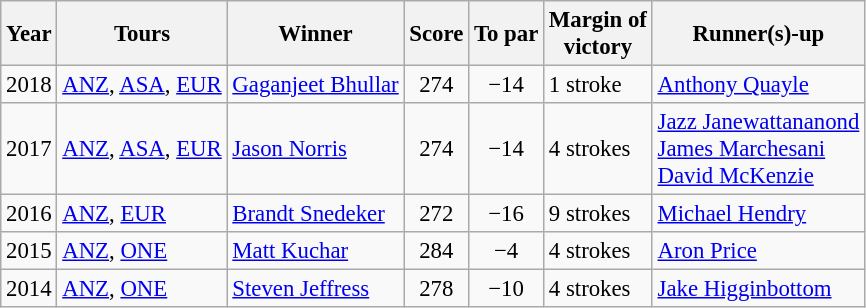<table class="wikitable" style="font-size:95%;">
<tr>
<th>Year</th>
<th>Tours</th>
<th>Winner</th>
<th>Score</th>
<th>To par</th>
<th>Margin of<br>victory</th>
<th>Runner(s)-up</th>
</tr>
<tr>
<td>2018</td>
<td><a href='#'>ANZ</a>, <a href='#'>ASA</a>, <a href='#'>EUR</a></td>
<td> <a href='#'>Gaganjeet Bhullar</a></td>
<td align=center>274</td>
<td align=center>−14</td>
<td>1 stroke</td>
<td> <a href='#'>Anthony Quayle</a></td>
</tr>
<tr>
<td>2017</td>
<td><a href='#'>ANZ</a>, <a href='#'>ASA</a>, <a href='#'>EUR</a></td>
<td> <a href='#'>Jason Norris</a></td>
<td align=center>274</td>
<td align=center>−14</td>
<td>4 strokes</td>
<td> <a href='#'>Jazz Janewattananond</a><br> <a href='#'>James Marchesani</a><br> <a href='#'>David McKenzie</a></td>
</tr>
<tr>
<td>2016</td>
<td><a href='#'>ANZ</a>, <a href='#'>EUR</a></td>
<td> <a href='#'>Brandt Snedeker</a></td>
<td align=center>272</td>
<td align=center>−16</td>
<td>9 strokes</td>
<td> <a href='#'>Michael Hendry</a></td>
</tr>
<tr>
<td>2015</td>
<td><a href='#'>ANZ</a>, <a href='#'>ONE</a></td>
<td> <a href='#'>Matt Kuchar</a></td>
<td align=center>284</td>
<td align=center>−4</td>
<td>4 strokes</td>
<td> <a href='#'>Aron Price</a></td>
</tr>
<tr>
<td>2014</td>
<td><a href='#'>ANZ</a>, <a href='#'>ONE</a></td>
<td> <a href='#'>Steven Jeffress</a></td>
<td align=center>278</td>
<td align=center>−10</td>
<td>4 strokes</td>
<td> <a href='#'>Jake Higginbottom</a></td>
</tr>
</table>
